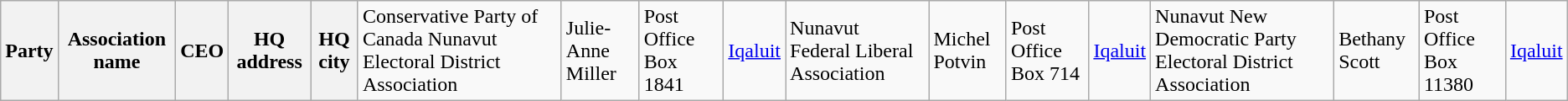<table class="wikitable">
<tr>
<th colspan=2>Party</th>
<th>Association name</th>
<th>CEO</th>
<th>HQ address</th>
<th>HQ city<br></th>
<td>Conservative Party of Canada Nunavut Electoral District Association</td>
<td>Julie-Anne Miller</td>
<td>Post Office Box 1841</td>
<td><a href='#'>Iqaluit</a><br></td>
<td>Nunavut Federal Liberal Association</td>
<td>Michel Potvin</td>
<td>Post Office Box 714</td>
<td><a href='#'>Iqaluit</a><br></td>
<td>Nunavut New Democratic Party Electoral District Association</td>
<td>Bethany Scott</td>
<td>Post Office Box 11380</td>
<td><a href='#'>Iqaluit</a></td>
</tr>
</table>
